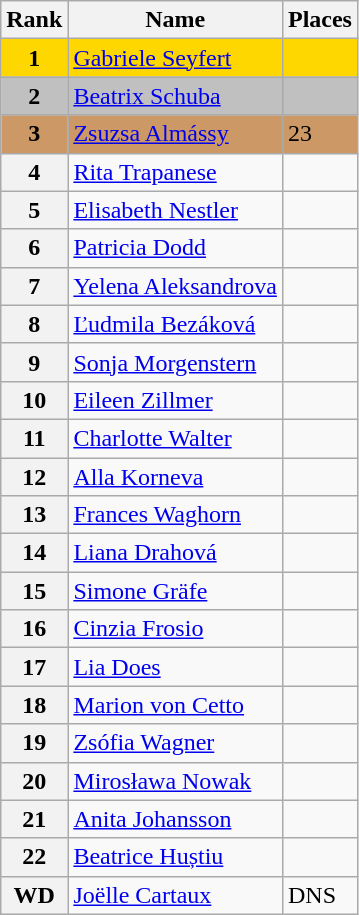<table class="wikitable">
<tr>
<th>Rank</th>
<th>Name</th>
<th>Places</th>
</tr>
<tr bgcolor="gold">
<td align="center"><strong>1</strong></td>
<td> <a href='#'>Gabriele Seyfert</a></td>
<td></td>
</tr>
<tr bgcolor="silver">
<td align="center"><strong>2</strong></td>
<td> <a href='#'>Beatrix Schuba</a></td>
<td></td>
</tr>
<tr bgcolor="cc9966">
<td align="center"><strong>3</strong></td>
<td> <a href='#'>Zsuzsa Almássy</a></td>
<td>23</td>
</tr>
<tr>
<th>4</th>
<td> <a href='#'>Rita Trapanese</a></td>
<td></td>
</tr>
<tr>
<th>5</th>
<td> <a href='#'>Elisabeth Nestler</a></td>
<td></td>
</tr>
<tr>
<th>6</th>
<td> <a href='#'>Patricia Dodd</a></td>
<td></td>
</tr>
<tr>
<th>7</th>
<td> <a href='#'>Yelena Aleksandrova</a></td>
<td></td>
</tr>
<tr>
<th>8</th>
<td> <a href='#'>Ľudmila Bezáková</a></td>
<td></td>
</tr>
<tr>
<th>9</th>
<td> <a href='#'>Sonja Morgenstern</a></td>
<td></td>
</tr>
<tr>
<th>10</th>
<td> <a href='#'>Eileen Zillmer</a></td>
<td></td>
</tr>
<tr>
<th>11</th>
<td> <a href='#'>Charlotte Walter</a></td>
<td></td>
</tr>
<tr>
<th>12</th>
<td> <a href='#'>Alla Korneva</a></td>
<td></td>
</tr>
<tr>
<th>13</th>
<td> <a href='#'>Frances Waghorn</a></td>
<td></td>
</tr>
<tr>
<th>14</th>
<td> <a href='#'>Liana Drahová</a></td>
<td></td>
</tr>
<tr>
<th>15</th>
<td> <a href='#'>Simone Gräfe</a></td>
<td></td>
</tr>
<tr>
<th>16</th>
<td> <a href='#'>Cinzia Frosio</a></td>
<td></td>
</tr>
<tr>
<th>17</th>
<td> <a href='#'>Lia Does</a></td>
<td></td>
</tr>
<tr>
<th>18</th>
<td> <a href='#'>Marion von Cetto</a></td>
<td></td>
</tr>
<tr>
<th>19</th>
<td> <a href='#'>Zsófia Wagner</a></td>
<td></td>
</tr>
<tr>
<th>20</th>
<td> <a href='#'>Mirosława Nowak</a></td>
<td></td>
</tr>
<tr>
<th>21</th>
<td> <a href='#'>Anita Johansson</a></td>
<td></td>
</tr>
<tr>
<th>22</th>
<td> <a href='#'>Beatrice Huștiu</a></td>
<td></td>
</tr>
<tr>
<th>WD</th>
<td> <a href='#'>Joëlle Cartaux</a></td>
<td>DNS</td>
</tr>
</table>
